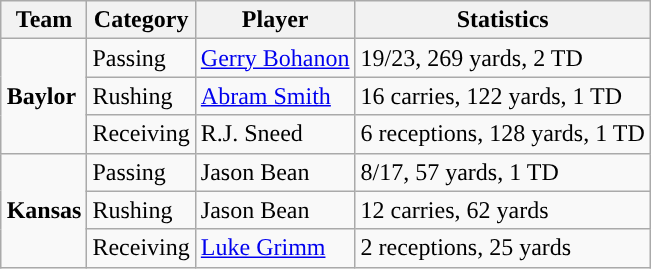<table class="wikitable" style="float: right;">
<tr>
<th>Team</th>
<th>Category</th>
<th>Player</th>
<th>Statistics</th>
</tr>
<tr>
<td rowspan=3><strong>Baylor</strong></td>
<td>Passing</td>
<td><a href='#'>Gerry Bohanon</a></td>
<td>19/23, 269 yards, 2 TD</td>
</tr>
<tr>
<td>Rushing</td>
<td><a href='#'>Abram Smith</a></td>
<td>16 carries, 122 yards, 1 TD</td>
</tr>
<tr>
<td>Receiving</td>
<td>R.J. Sneed</td>
<td>6 receptions, 128 yards, 1 TD</td>
</tr>
<tr>
<td rowspan=3><strong>Kansas</strong></td>
<td>Passing</td>
<td>Jason Bean</td>
<td>8/17, 57 yards, 1 TD</td>
</tr>
<tr>
<td>Rushing</td>
<td>Jason Bean</td>
<td>12 carries, 62 yards</td>
</tr>
<tr>
<td>Receiving</td>
<td><a href='#'>Luke Grimm</a></td>
<td>2 receptions, 25 yards</td>
</tr>
</table>
